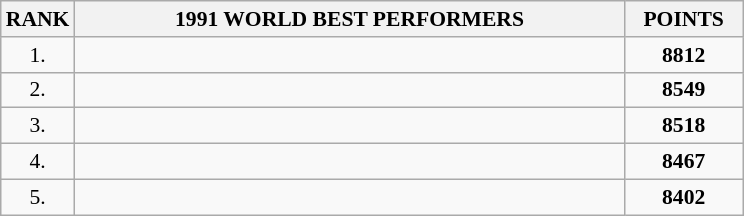<table class="wikitable" style="border-collapse: collapse; font-size: 90%;">
<tr>
<th>RANK</th>
<th align="center" style="width: 25em">1991 WORLD BEST PERFORMERS</th>
<th align="center" style="width: 5em">POINTS</th>
</tr>
<tr>
<td align="center">1.</td>
<td></td>
<td align="center"><strong>8812</strong></td>
</tr>
<tr>
<td align="center">2.</td>
<td></td>
<td align="center"><strong>8549</strong></td>
</tr>
<tr>
<td align="center">3.</td>
<td></td>
<td align="center"><strong>8518</strong></td>
</tr>
<tr>
<td align="center">4.</td>
<td></td>
<td align="center"><strong>8467</strong></td>
</tr>
<tr>
<td align="center">5.</td>
<td></td>
<td align="center"><strong>8402</strong></td>
</tr>
</table>
